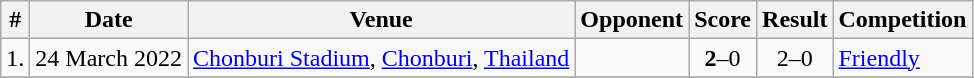<table class="wikitable">
<tr>
<th>#</th>
<th>Date</th>
<th>Venue</th>
<th>Opponent</th>
<th>Score</th>
<th>Result</th>
<th>Competition</th>
</tr>
<tr>
<td>1.</td>
<td>24 March 2022</td>
<td><a href='#'>Chonburi Stadium</a>, <a href='#'>Chonburi</a>, <a href='#'>Thailand</a></td>
<td></td>
<td align=center><strong>2</strong>–0</td>
<td align=center>2–0</td>
<td><a href='#'>Friendly</a></td>
</tr>
<tr>
</tr>
</table>
